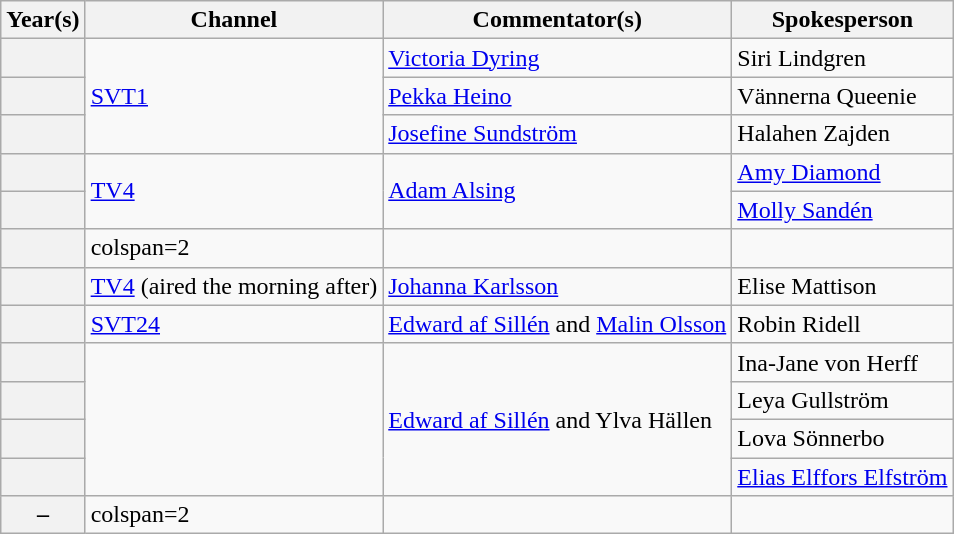<table class="wikitable sortable plainrowheaders">
<tr>
<th scope="col">Year(s)</th>
<th scope="col">Channel</th>
<th scope="col">Commentator(s)</th>
<th scope="col">Spokesperson</th>
</tr>
<tr>
<th scope="row" style="text-align:center;"></th>
<td rowspan=3><a href='#'>SVT1</a></td>
<td><a href='#'>Victoria Dyring</a></td>
<td>Siri Lindgren</td>
</tr>
<tr>
<th scope="row" style="text-align:center;"></th>
<td><a href='#'>Pekka Heino</a></td>
<td>Vännerna Queenie</td>
</tr>
<tr>
<th scope="row" style="text-align:center;"></th>
<td><a href='#'>Josefine Sundström</a></td>
<td>Halahen Zajden</td>
</tr>
<tr>
<th scope="row" style="text-align:center;"></th>
<td rowspan=2><a href='#'>TV4</a></td>
<td rowspan=2><a href='#'>Adam Alsing</a></td>
<td><a href='#'>Amy Diamond</a></td>
</tr>
<tr>
<th scope="row" style="text-align:center;"></th>
<td><a href='#'>Molly Sandén</a></td>
</tr>
<tr>
<th scope="row" style="text-align:center;"></th>
<td>colspan=2 </td>
<td></td>
</tr>
<tr>
<th scope="row" style="text-align:center;"></th>
<td><a href='#'>TV4</a> (aired the morning after)</td>
<td><a href='#'>Johanna Karlsson</a></td>
<td>Elise Mattison</td>
</tr>
<tr>
<th scope="row" style="text-align:center;"></th>
<td><a href='#'>SVT24</a></td>
<td><a href='#'>Edward af Sillén</a> and <a href='#'>Malin Olsson</a></td>
<td>Robin Ridell</td>
</tr>
<tr>
<th scope="row" style="text-align:center;"></th>
<td rowspan=4></td>
<td rowspan=4><a href='#'>Edward af Sillén</a> and Ylva Hällen</td>
<td>Ina-Jane von Herff</td>
</tr>
<tr>
<th scope="row" style="text-align:center;"></th>
<td>Leya Gullström</td>
</tr>
<tr>
<th scope="row" style="text-align:center;"></th>
<td>Lova Sönnerbo</td>
</tr>
<tr>
<th scope="row" style="text-align:center;"></th>
<td><a href='#'>Elias Elffors Elfström</a></td>
</tr>
<tr>
<th scope="row" style="text-align:center;">–</th>
<td>colspan=2 </td>
<td></td>
</tr>
</table>
